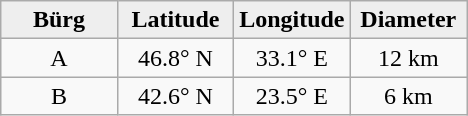<table class="wikitable">
<tr>
<th width="25%" style="background:#eeeeee;">Bürg</th>
<th width="25%" style="background:#eeeeee;">Latitude</th>
<th width="25%" style="background:#eeeeee;">Longitude</th>
<th width="25%" style="background:#eeeeee;">Diameter</th>
</tr>
<tr>
<td align="center">A</td>
<td align="center">46.8° N</td>
<td align="center">33.1° E</td>
<td align="center">12 km</td>
</tr>
<tr>
<td align="center">B</td>
<td align="center">42.6° N</td>
<td align="center">23.5° E</td>
<td align="center">6 km</td>
</tr>
</table>
